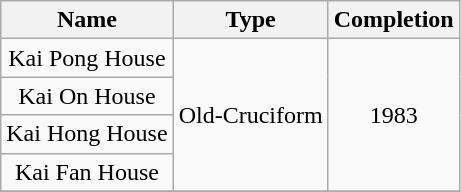<table class="wikitable" style="text-align: center">
<tr>
<th>Name</th>
<th>Type</th>
<th>Completion</th>
</tr>
<tr>
<td>Kai Pong House</td>
<td rowspan="4">Old-Cruciform</td>
<td rowspan="4">1983</td>
</tr>
<tr>
<td>Kai On House</td>
</tr>
<tr>
<td>Kai Hong House</td>
</tr>
<tr>
<td>Kai Fan House</td>
</tr>
<tr>
</tr>
</table>
